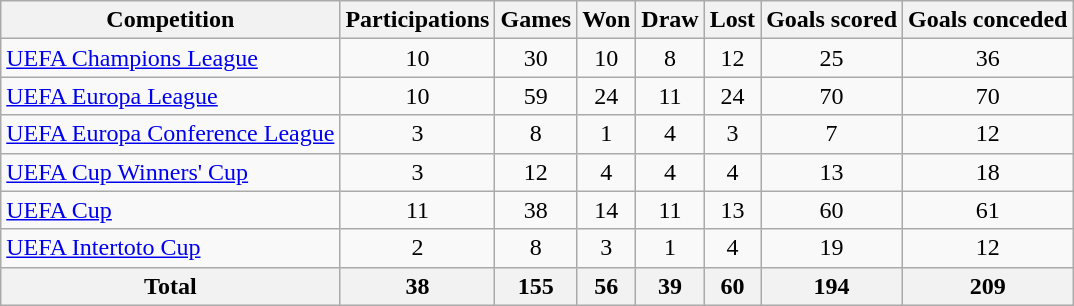<table class="wikitable sortable" style="text-align:center">
<tr>
<th>Competition</th>
<th>Participations</th>
<th>Games</th>
<th>Won</th>
<th>Draw</th>
<th>Lost</th>
<th>Goals scored</th>
<th>Goals conceded</th>
</tr>
<tr>
<td align=left><a href='#'>UEFA Champions League</a></td>
<td>10</td>
<td>30</td>
<td>10</td>
<td>8</td>
<td>12</td>
<td>25</td>
<td>36</td>
</tr>
<tr>
<td align=left><a href='#'>UEFA Europa League</a></td>
<td>10</td>
<td>59</td>
<td>24</td>
<td>11</td>
<td>24</td>
<td>70</td>
<td>70</td>
</tr>
<tr>
<td align=left><a href='#'>UEFA Europa Conference League</a></td>
<td>3</td>
<td>8</td>
<td>1</td>
<td>4</td>
<td>3</td>
<td>7</td>
<td>12</td>
</tr>
<tr>
<td align=left><a href='#'>UEFA Cup Winners' Cup</a></td>
<td>3</td>
<td>12</td>
<td>4</td>
<td>4</td>
<td>4</td>
<td>13</td>
<td>18</td>
</tr>
<tr>
<td align=left><a href='#'>UEFA Cup</a></td>
<td>11</td>
<td>38</td>
<td>14</td>
<td>11</td>
<td>13</td>
<td>60</td>
<td>61</td>
</tr>
<tr>
<td align=left><a href='#'>UEFA Intertoto Cup</a></td>
<td>2</td>
<td>8</td>
<td>3</td>
<td>1</td>
<td>4</td>
<td>19</td>
<td>12</td>
</tr>
<tr>
<th>Total</th>
<th>38</th>
<th>155</th>
<th>56</th>
<th>39</th>
<th>60</th>
<th>194</th>
<th>209</th>
</tr>
</table>
